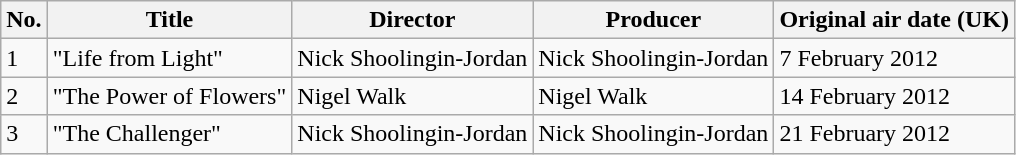<table class="wikitable">
<tr>
<th>No.</th>
<th>Title</th>
<th>Director</th>
<th>Producer</th>
<th>Original air date (UK)</th>
</tr>
<tr>
<td>1</td>
<td>"Life from Light"</td>
<td>Nick Shoolingin-Jordan</td>
<td>Nick Shoolingin-Jordan</td>
<td>7 February 2012</td>
</tr>
<tr>
<td>2</td>
<td>"The Power of Flowers"</td>
<td>Nigel Walk</td>
<td>Nigel Walk</td>
<td>14 February 2012</td>
</tr>
<tr>
<td>3</td>
<td>"The Challenger"</td>
<td>Nick Shoolingin-Jordan</td>
<td>Nick Shoolingin-Jordan</td>
<td>21 February 2012</td>
</tr>
</table>
